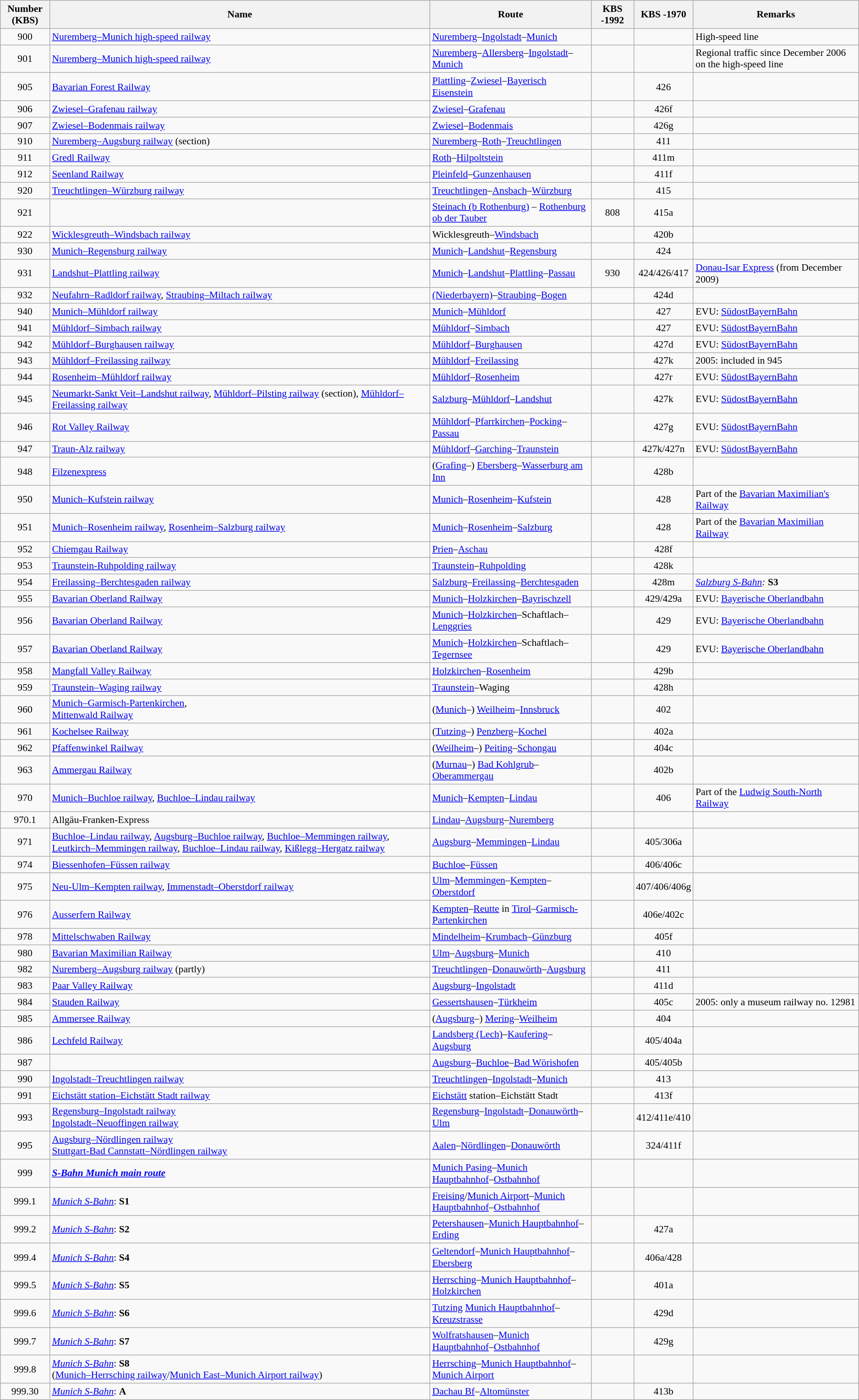<table class="wikitable" style="Font-Size: 90%">
<tr class="hintergrundfarbe6">
<th style="text-align:center; width:65px;">Number <br> (KBS)</th>
<th>Name</th>
<th>Route</th>
<th style="width:55px;">KBS -1992</th>
<th style="width:55px;">KBS -1970</th>
<th>Remarks</th>
</tr>
<tr>
<td style="text-align:center;">900</td>
<td><a href='#'>Nuremberg–Munich high-speed railway</a></td>
<td><a href='#'>Nuremberg</a>–<a href='#'>Ingolstadt</a>–<a href='#'>Munich</a></td>
<td style="text-align:center;"></td>
<td style="text-align:center;"></td>
<td>High-speed line</td>
</tr>
<tr>
<td style="text-align:center;">901</td>
<td><a href='#'>Nuremberg–Munich high-speed railway</a></td>
<td><a href='#'>Nuremberg</a>–<a href='#'>Allersberg</a>–<a href='#'>Ingolstadt</a>–<a href='#'>Munich</a></td>
<td style="text-align:center;"></td>
<td style="text-align:center;"></td>
<td>Regional traffic since December 2006 on the high-speed line</td>
</tr>
<tr>
<td style="text-align:center;">905</td>
<td><a href='#'>Bavarian Forest Railway</a></td>
<td><a href='#'>Plattling</a>–<a href='#'>Zwiesel</a>–<a href='#'>Bayerisch Eisenstein</a></td>
<td style="text-align:center;"></td>
<td style="text-align:center;">426</td>
<td></td>
</tr>
<tr>
<td style="text-align:center;">906</td>
<td><a href='#'>Zwiesel–Grafenau railway</a></td>
<td><a href='#'>Zwiesel</a>–<a href='#'>Grafenau</a></td>
<td style="text-align:center;"></td>
<td style="text-align:center;">426f</td>
<td></td>
</tr>
<tr>
<td style="text-align:center;">907</td>
<td><a href='#'>Zwiesel–Bodenmais railway</a></td>
<td><a href='#'>Zwiesel</a>–<a href='#'>Bodenmais</a></td>
<td style="text-align:center;"></td>
<td style="text-align:center;">426g</td>
<td></td>
</tr>
<tr>
<td style="text-align:center;">910</td>
<td><a href='#'>Nuremberg–Augsburg railway</a> (section)</td>
<td><a href='#'>Nuremberg</a>–<a href='#'>Roth</a>–<a href='#'>Treuchtlingen</a></td>
<td style="text-align:center;"></td>
<td style="text-align:center;">411</td>
<td></td>
</tr>
<tr>
<td style="text-align:center;">911</td>
<td><a href='#'>Gredl Railway</a></td>
<td><a href='#'>Roth</a>–<a href='#'>Hilpoltstein</a></td>
<td style="text-align:center;"></td>
<td style="text-align:center;">411m</td>
<td></td>
</tr>
<tr>
<td style="text-align:center;">912</td>
<td><a href='#'>Seenland Railway</a></td>
<td><a href='#'>Pleinfeld</a>–<a href='#'>Gunzenhausen</a></td>
<td style="text-align:center;"></td>
<td style="text-align:center;">411f</td>
<td></td>
</tr>
<tr>
<td style="text-align:center;">920</td>
<td><a href='#'>Treuchtlingen–Würzburg railway</a></td>
<td><a href='#'>Treuchtlingen</a>–<a href='#'>Ansbach</a>–<a href='#'>Würzburg</a></td>
<td style="text-align:center;"></td>
<td style="text-align:center;">415</td>
<td></td>
</tr>
<tr>
<td style="text-align:center;">921</td>
<td></td>
<td><a href='#'>Steinach (b Rothenburg)</a> – <a href='#'>Rothenburg ob der Tauber</a></td>
<td style="text-align:center;">808</td>
<td style="text-align:center;">415a</td>
<td></td>
</tr>
<tr>
<td style="text-align:center;">922</td>
<td><a href='#'>Wicklesgreuth–Windsbach railway</a></td>
<td>Wicklesgreuth–<a href='#'>Windsbach</a></td>
<td style="text-align:center;"></td>
<td style="text-align:center;">420b</td>
<td></td>
</tr>
<tr>
<td style="text-align:center;">930</td>
<td><a href='#'>Munich–Regensburg railway</a></td>
<td><a href='#'>Munich</a>–<a href='#'>Landshut</a>–<a href='#'>Regensburg</a></td>
<td style="text-align:center;"></td>
<td style="text-align:center;">424</td>
<td></td>
</tr>
<tr>
<td style="text-align:center;">931</td>
<td><a href='#'>Landshut–Plattling railway</a></td>
<td><a href='#'>Munich</a>–<a href='#'>Landshut</a>–<a href='#'>Plattling</a>–<a href='#'>Passau</a></td>
<td style="text-align:center;">930</td>
<td style="text-align:center;">424/426/417</td>
<td><a href='#'>Donau-Isar Express</a> (from December 2009)</td>
</tr>
<tr>
<td style="text-align:center;">932</td>
<td><a href='#'>Neufahrn–Radldorf railway</a>, <a href='#'>Straubing–Miltach railway</a></td>
<td><a href='#'>(Niederbayern)</a>–<a href='#'>Straubing</a>–<a href='#'>Bogen</a></td>
<td style="text-align:center;"></td>
<td style="text-align:center;">424d</td>
<td></td>
</tr>
<tr>
<td style="text-align:center;">940</td>
<td><a href='#'>Munich–Mühldorf railway</a></td>
<td><a href='#'>Munich</a>–<a href='#'>Mühldorf</a></td>
<td style="text-align:center;"></td>
<td style="text-align:center;">427</td>
<td>EVU: <a href='#'>SüdostBayernBahn</a></td>
</tr>
<tr>
<td style="text-align:center;">941</td>
<td><a href='#'>Mühldorf–Simbach railway</a></td>
<td><a href='#'>Mühldorf</a>–<a href='#'>Simbach</a></td>
<td style="text-align:center;"></td>
<td style="text-align:center;">427</td>
<td>EVU: <a href='#'>SüdostBayernBahn</a></td>
</tr>
<tr>
<td style="text-align:center;">942</td>
<td><a href='#'>Mühldorf–Burghausen railway</a></td>
<td><a href='#'>Mühldorf</a>–<a href='#'>Burghausen</a></td>
<td style="text-align:center;"></td>
<td style="text-align:center;">427d</td>
<td>EVU: <a href='#'>SüdostBayernBahn</a></td>
</tr>
<tr>
<td style="text-align:center;">943</td>
<td><a href='#'>Mühldorf–Freilassing railway</a></td>
<td><a href='#'>Mühldorf</a>–<a href='#'>Freilassing</a></td>
<td style="text-align:center;"></td>
<td style="text-align:center;">427k</td>
<td>2005: included in 945</td>
</tr>
<tr>
<td style="text-align:center;">944</td>
<td><a href='#'>Rosenheim–Mühldorf railway</a></td>
<td><a href='#'>Mühldorf</a>–<a href='#'>Rosenheim</a></td>
<td style="text-align:center;"></td>
<td style="text-align:center;">427r</td>
<td>EVU: <a href='#'>SüdostBayernBahn</a></td>
</tr>
<tr>
<td style="text-align:center;">945</td>
<td><a href='#'>Neumarkt-Sankt Veit–Landshut railway</a>,  <a href='#'>Mühldorf–Pilsting railway</a> (section), <a href='#'>Mühldorf–Freilassing railway</a></td>
<td><a href='#'>Salzburg</a>–<a href='#'>Mühldorf</a>–<a href='#'>Landshut</a></td>
<td style="text-align:center;"></td>
<td style="text-align:center;">427k</td>
<td>EVU: <a href='#'>SüdostBayernBahn</a></td>
</tr>
<tr>
<td style="text-align:center;">946</td>
<td><a href='#'>Rot Valley Railway</a></td>
<td><a href='#'>Mühldorf</a>–<a href='#'>Pfarrkirchen</a>–<a href='#'>Pocking</a>–<a href='#'>Passau</a></td>
<td style="text-align:center;"></td>
<td style="text-align:center;">427g</td>
<td>EVU: <a href='#'>SüdostBayernBahn</a></td>
</tr>
<tr>
<td style="text-align:center;">947</td>
<td><a href='#'>Traun-Alz railway</a></td>
<td><a href='#'>Mühldorf</a>–<a href='#'>Garching</a>–<a href='#'>Traunstein</a></td>
<td style="text-align:center;"></td>
<td style="text-align:center;">427k/427n</td>
<td>EVU: <a href='#'>SüdostBayernBahn</a></td>
</tr>
<tr>
<td style="text-align:center;">948</td>
<td><a href='#'>Filzenexpress</a></td>
<td>(<a href='#'>Grafing</a>–) <a href='#'>Ebersberg</a>–<a href='#'>Wasserburg am Inn</a></td>
<td style="text-align:center;"></td>
<td style="text-align:center;">428b</td>
<td></td>
</tr>
<tr>
<td style="text-align:center;">950</td>
<td><a href='#'>Munich–Kufstein railway</a></td>
<td><a href='#'>Munich</a>–<a href='#'>Rosenheim</a>–<a href='#'>Kufstein</a></td>
<td style="text-align:center;"></td>
<td style="text-align:center;">428</td>
<td>Part of the <a href='#'>Bavarian Maximilian's Railway</a></td>
</tr>
<tr>
<td style="text-align:center;">951</td>
<td><a href='#'>Munich–Rosenheim railway</a>, <a href='#'>Rosenheim–Salzburg railway</a></td>
<td><a href='#'>Munich</a>–<a href='#'>Rosenheim</a>–<a href='#'>Salzburg</a></td>
<td style="text-align:center;"></td>
<td style="text-align:center;">428</td>
<td>Part of the <a href='#'>Bavarian Maximilian Railway</a></td>
</tr>
<tr>
<td style="text-align:center;">952</td>
<td><a href='#'>Chiemgau Railway</a></td>
<td><a href='#'>Prien</a>–<a href='#'>Aschau</a></td>
<td style="text-align:center;"></td>
<td style="text-align:center;">428f</td>
<td></td>
</tr>
<tr>
<td style="text-align:center;">953</td>
<td><a href='#'>Traunstein-Ruhpolding railway</a></td>
<td><a href='#'>Traunstein</a>–<a href='#'>Ruhpolding</a></td>
<td style="text-align:center;"></td>
<td style="text-align:center;">428k</td>
<td></td>
</tr>
<tr>
<td style="text-align:center;">954</td>
<td><a href='#'>Freilassing–Berchtesgaden railway</a></td>
<td><a href='#'>Salzburg</a>–<a href='#'>Freilassing</a>–<a href='#'>Berchtesgaden</a></td>
<td style="text-align:center;"></td>
<td style="text-align:center;">428m</td>
<td><em><a href='#'>Salzburg S-Bahn</a>:</em> <strong>S3</strong></td>
</tr>
<tr>
<td style="text-align:center;">955</td>
<td><a href='#'>Bavarian Oberland Railway</a></td>
<td><a href='#'>Munich</a>–<a href='#'>Holzkirchen</a>–<a href='#'>Bayrischzell</a></td>
<td style="text-align:center;"></td>
<td style="text-align:center;">429/429a</td>
<td>EVU: <a href='#'>Bayerische Oberlandbahn</a></td>
</tr>
<tr>
<td style="text-align:center;">956</td>
<td><a href='#'>Bavarian Oberland Railway</a></td>
<td><a href='#'>Munich</a>–<a href='#'>Holzkirchen</a>–Schaftlach–<a href='#'>Lenggries</a></td>
<td style="text-align:center;"></td>
<td style="text-align:center;">429</td>
<td>EVU: <a href='#'>Bayerische Oberlandbahn</a></td>
</tr>
<tr>
<td style="text-align:center;">957</td>
<td><a href='#'>Bavarian Oberland Railway</a></td>
<td><a href='#'>Munich</a>–<a href='#'>Holzkirchen</a>–Schaftlach–<a href='#'>Tegernsee</a></td>
<td style="text-align:center;"></td>
<td style="text-align:center;">429</td>
<td>EVU: <a href='#'>Bayerische Oberlandbahn</a></td>
</tr>
<tr>
<td style="text-align:center;">958</td>
<td><a href='#'>Mangfall Valley Railway</a></td>
<td><a href='#'>Holzkirchen</a>–<a href='#'>Rosenheim</a></td>
<td style="text-align:center;"></td>
<td style="text-align:center;">429b</td>
<td></td>
</tr>
<tr>
<td style="text-align:center;">959</td>
<td><a href='#'>Traunstein–Waging railway</a></td>
<td><a href='#'>Traunstein</a>–Waging</td>
<td style="text-align:center;"></td>
<td style="text-align:center;">428h</td>
<td></td>
</tr>
<tr>
<td style="text-align:center;">960</td>
<td><a href='#'>Munich–Garmisch-Partenkirchen</a>,<br><a href='#'>Mittenwald Railway</a></td>
<td>(<a href='#'>Munich</a>–) <a href='#'>Weilheim</a>–<a href='#'>Innsbruck</a></td>
<td style="text-align:center;"></td>
<td style="text-align:center;">402</td>
<td></td>
</tr>
<tr>
<td style="text-align:center;">961</td>
<td><a href='#'>Kochelsee Railway</a></td>
<td>(<a href='#'>Tutzing</a>–) <a href='#'>Penzberg</a>–<a href='#'>Kochel</a></td>
<td style="text-align:center;"></td>
<td style="text-align:center;">402a</td>
<td></td>
</tr>
<tr>
<td style="text-align:center;">962</td>
<td><a href='#'>Pfaffenwinkel Railway</a></td>
<td>(<a href='#'>Weilheim</a>–) <a href='#'>Peiting</a>–<a href='#'>Schongau</a></td>
<td style="text-align:center;"></td>
<td style="text-align:center;">404c</td>
<td></td>
</tr>
<tr>
<td style="text-align:center;">963</td>
<td><a href='#'>Ammergau Railway</a></td>
<td>(<a href='#'>Murnau</a>–) <a href='#'>Bad Kohlgrub</a>–<a href='#'>Oberammergau</a></td>
<td style="text-align:center;"></td>
<td style="text-align:center;">402b</td>
<td></td>
</tr>
<tr>
<td style="text-align:center;">970</td>
<td><a href='#'>Munich–Buchloe railway</a>, <a href='#'>Buchloe–Lindau railway</a></td>
<td><a href='#'>Munich</a>–<a href='#'>Kempten</a>–<a href='#'>Lindau</a></td>
<td style="text-align:center;"></td>
<td style="text-align:center;">406</td>
<td>Part of the <a href='#'>Ludwig South-North Railway</a></td>
</tr>
<tr>
<td style="text-align:center;">970.1</td>
<td>Allgäu-Franken-Express</td>
<td><a href='#'>Lindau</a>–<a href='#'>Augsburg</a>–<a href='#'>Nuremberg</a></td>
<td style="text-align:center;"></td>
<td style="text-align:center;"></td>
<td></td>
</tr>
<tr>
<td style="text-align:center;">971</td>
<td><a href='#'>Buchloe–Lindau railway</a>, <a href='#'>Augsburg–Buchloe railway</a>, <a href='#'>Buchloe–Memmingen railway</a>, <a href='#'>Leutkirch–Memmingen railway</a>, <a href='#'>Buchloe–Lindau railway</a>, <a href='#'>Kißlegg–Hergatz railway</a></td>
<td><a href='#'>Augsburg</a>–<a href='#'>Memmingen</a>–<a href='#'>Lindau</a></td>
<td style="text-align:center;"></td>
<td style="text-align:center;">405/306a</td>
<td></td>
</tr>
<tr>
<td style="text-align:center;">974</td>
<td><a href='#'>Biessenhofen–Füssen railway</a></td>
<td><a href='#'>Buchloe</a>–<a href='#'>Füssen</a></td>
<td style="text-align:center;"></td>
<td style="text-align:center;">406/406c</td>
<td></td>
</tr>
<tr>
<td style="text-align:center;">975</td>
<td><a href='#'>Neu-Ulm–Kempten railway</a>, <a href='#'>Immenstadt–Oberstdorf railway</a></td>
<td><a href='#'>Ulm</a>–<a href='#'>Memmingen</a>–<a href='#'>Kempten</a>–<a href='#'>Oberstdorf</a></td>
<td style="text-align:center;"></td>
<td style="text-align:center;">407/406/406g</td>
<td></td>
</tr>
<tr>
<td style="text-align:center;">976</td>
<td><a href='#'>Ausserfern Railway</a></td>
<td><a href='#'>Kempten</a>–<a href='#'>Reutte</a> in <a href='#'>Tirol</a>–<a href='#'>Garmisch-Partenkirchen</a></td>
<td style="text-align:center;"></td>
<td style="text-align:center;">406e/402c</td>
<td></td>
</tr>
<tr>
<td style="text-align:center;">978</td>
<td><a href='#'>Mittelschwaben Railway</a></td>
<td><a href='#'>Mindelheim</a>–<a href='#'>Krumbach</a>–<a href='#'>Günzburg</a></td>
<td style="text-align:center;"></td>
<td style="text-align:center;">405f</td>
<td></td>
</tr>
<tr>
<td style="text-align:center;">980</td>
<td><a href='#'>Bavarian Maximilian Railway</a></td>
<td><a href='#'>Ulm</a>–<a href='#'>Augsburg</a>–<a href='#'>Munich</a></td>
<td style="text-align:center;"></td>
<td style="text-align:center;">410</td>
<td></td>
</tr>
<tr>
<td style="text-align:center;">982</td>
<td><a href='#'>Nuremberg–Augsburg railway</a> (partly)</td>
<td><a href='#'>Treuchtlingen</a>–<a href='#'>Donauwörth</a>–<a href='#'>Augsburg</a></td>
<td style="text-align:center;"></td>
<td style="text-align:center;">411</td>
<td></td>
</tr>
<tr>
<td style="text-align:center;">983</td>
<td><a href='#'>Paar Valley Railway</a></td>
<td><a href='#'>Augsburg</a>–<a href='#'>Ingolstadt</a></td>
<td style="text-align:center;"></td>
<td style="text-align:center;">411d</td>
<td></td>
</tr>
<tr>
<td style="text-align:center;">984</td>
<td><a href='#'>Stauden Railway</a></td>
<td><a href='#'>Gessertshausen</a>–<a href='#'>Türkheim</a></td>
<td style="text-align:center;"></td>
<td style="text-align:center;">405c</td>
<td>2005: only a museum railway no. 12981</td>
</tr>
<tr>
<td style="text-align:center;">985</td>
<td><a href='#'>Ammersee Railway</a></td>
<td>(<a href='#'>Augsburg</a>–) <a href='#'>Mering</a>–<a href='#'>Weilheim</a></td>
<td style="text-align:center;"></td>
<td style="text-align:center;">404</td>
<td></td>
</tr>
<tr>
<td style="text-align:center;">986</td>
<td><a href='#'>Lechfeld Railway</a></td>
<td><a href='#'>Landsberg (Lech)</a>–<a href='#'>Kaufering</a>–<a href='#'>Augsburg</a></td>
<td style="text-align:center;"></td>
<td style="text-align:center;">405/404a</td>
<td></td>
</tr>
<tr>
<td style="text-align:center;">987</td>
<td></td>
<td><a href='#'>Augsburg</a>–<a href='#'>Buchloe</a>–<a href='#'>Bad Wörishofen</a></td>
<td style="text-align:center;"></td>
<td style="text-align:center;">405/405b</td>
<td></td>
</tr>
<tr>
<td style="text-align:center;">990</td>
<td><a href='#'>Ingolstadt–Treuchtlingen railway</a></td>
<td><a href='#'>Treuchtlingen</a>–<a href='#'>Ingolstadt</a>–<a href='#'>Munich</a></td>
<td style="text-align:center;"></td>
<td style="text-align:center;">413</td>
<td></td>
</tr>
<tr>
<td style="text-align:center;">991</td>
<td><a href='#'>Eichstätt station–Eichstätt Stadt railway</a></td>
<td><a href='#'>Eichstätt</a> station–Eichstätt Stadt</td>
<td style="text-align:center;"></td>
<td style="text-align:center;">413f</td>
<td></td>
</tr>
<tr>
<td style="text-align:center;">993</td>
<td><a href='#'>Regensburg–Ingolstadt railway</a><br><a href='#'>Ingolstadt–Neuoffingen railway</a></td>
<td><a href='#'>Regensburg</a>–<a href='#'>Ingolstadt</a>–<a href='#'>Donauwörth</a>–<a href='#'>Ulm</a></td>
<td style="text-align:center;"></td>
<td style="text-align:center;">412/411e/410</td>
<td></td>
</tr>
<tr>
<td style="text-align:center;">995</td>
<td><a href='#'>Augsburg–Nördlingen railway</a><br><a href='#'>Stuttgart-Bad Cannstatt–Nördlingen railway</a></td>
<td><a href='#'>Aalen</a>–<a href='#'>Nördlingen</a>–<a href='#'>Donauwörth</a></td>
<td style="text-align:center;"></td>
<td style="text-align:center;">324/411f</td>
<td></td>
</tr>
<tr>
<td style="text-align:center;">999</td>
<td><em><a href='#'><strong>S-Bahn Munich main route</strong></a></em></td>
<td><a href='#'>Munich Pasing</a>–<a href='#'>Munich Hauptbahnhof</a>–<a href='#'>Ostbahnhof</a></td>
<td style="text-align:center;"></td>
<td style="text-align:center;"></td>
<td></td>
</tr>
<tr>
<td style="text-align:center;">999.1</td>
<td><em><a href='#'>Munich S-Bahn</a></em>: <strong>S1</strong></td>
<td><a href='#'>Freising</a>/<a href='#'>Munich Airport</a>–<a href='#'>Munich Hauptbahnhof</a>–<a href='#'>Ostbahnhof</a></td>
<td style="text-align:center;"></td>
<td style="text-align:center;"></td>
<td></td>
</tr>
<tr>
<td style="text-align:center;">999.2</td>
<td><em><a href='#'>Munich S-Bahn</a></em>: <strong>S2</strong></td>
<td><a href='#'>Petershausen</a>–<a href='#'>Munich Hauptbahnhof</a>–<a href='#'>Erding</a></td>
<td style="text-align:center;"></td>
<td style="text-align:center;">427a</td>
<td></td>
</tr>
<tr>
<td style="text-align:center;">999.4</td>
<td><em><a href='#'>Munich S-Bahn</a></em>: <strong>S4</strong></td>
<td><a href='#'>Geltendorf</a>–<a href='#'>Munich Hauptbahnhof</a>–<a href='#'>Ebersberg</a></td>
<td style="text-align:center;"></td>
<td style="text-align:center;">406a/428</td>
<td></td>
</tr>
<tr>
<td style="text-align:center;">999.5</td>
<td><em><a href='#'>Munich S-Bahn</a></em>: <strong>S5</strong></td>
<td><a href='#'>Herrsching</a>–<a href='#'>Munich Hauptbahnhof</a>–<a href='#'>Holzkirchen</a></td>
<td style="text-align:center;"></td>
<td style="text-align:center;">401a</td>
<td></td>
</tr>
<tr>
<td style="text-align:center;">999.6</td>
<td><em><a href='#'>Munich S-Bahn</a></em>: <strong>S6</strong></td>
<td><a href='#'>Tutzing</a> <a href='#'>Munich Hauptbahnhof</a>–<a href='#'>Kreuzstrasse</a></td>
<td style="text-align:center;"></td>
<td style="text-align:center;">429d</td>
<td></td>
</tr>
<tr>
<td style="text-align:center;">999.7</td>
<td><em><a href='#'>Munich S-Bahn</a></em>: <strong>S7</strong></td>
<td><a href='#'>Wolfratshausen</a>–<a href='#'>Munich Hauptbahnhof</a>–<a href='#'>Ostbahnhof</a></td>
<td style="text-align:center;"></td>
<td style="text-align:center;">429g</td>
<td></td>
</tr>
<tr>
<td style="text-align:center;">999.8</td>
<td><em><a href='#'>Munich S-Bahn</a></em>: <strong>S8</strong><br>(<a href='#'>Munich–Herrsching railway</a>/<a href='#'>Munich East–Munich Airport railway</a>)</td>
<td><a href='#'>Herrsching</a>–<a href='#'>Munich Hauptbahnhof</a>–<a href='#'>Munich Airport</a></td>
<td style="text-align:center;"></td>
<td style="text-align:center;"></td>
<td></td>
</tr>
<tr>
<td style="text-align:center;">999.30</td>
<td><em><a href='#'>Munich S-Bahn</a></em>: <strong>A</strong></td>
<td><a href='#'>Dachau Bf</a>–<a href='#'>Altomünster</a></td>
<td style="text-align:center;"></td>
<td style="text-align:center;">413b</td>
<td></td>
</tr>
</table>
